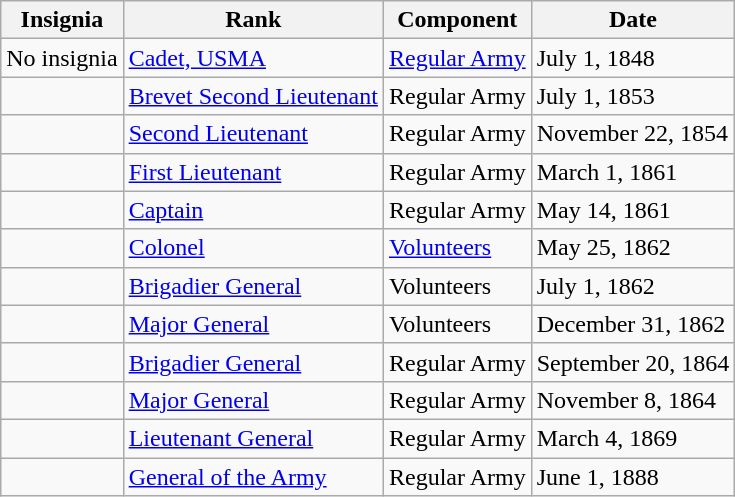<table class="wikitable">
<tr>
<th>Insignia</th>
<th>Rank</th>
<th>Component</th>
<th>Date</th>
</tr>
<tr>
<td>No insignia</td>
<td><a href='#'>Cadet, USMA</a></td>
<td><a href='#'>Regular Army</a></td>
<td>July 1, 1848</td>
</tr>
<tr>
<td></td>
<td><a href='#'>Brevet Second Lieutenant</a></td>
<td>Regular Army</td>
<td>July 1, 1853</td>
</tr>
<tr>
<td></td>
<td><a href='#'>Second Lieutenant</a></td>
<td>Regular Army</td>
<td>November 22, 1854</td>
</tr>
<tr>
<td></td>
<td><a href='#'>First Lieutenant</a></td>
<td>Regular Army</td>
<td>March 1, 1861</td>
</tr>
<tr>
<td></td>
<td><a href='#'>Captain</a></td>
<td>Regular Army</td>
<td>May 14, 1861</td>
</tr>
<tr>
<td></td>
<td><a href='#'>Colonel</a></td>
<td><a href='#'>Volunteers</a></td>
<td>May 25, 1862</td>
</tr>
<tr>
<td></td>
<td><a href='#'>Brigadier General</a></td>
<td>Volunteers</td>
<td>July 1, 1862</td>
</tr>
<tr>
<td></td>
<td><a href='#'>Major General</a></td>
<td>Volunteers</td>
<td>December 31, 1862</td>
</tr>
<tr>
<td></td>
<td><a href='#'>Brigadier General</a></td>
<td>Regular Army</td>
<td>September 20, 1864</td>
</tr>
<tr>
<td></td>
<td><a href='#'>Major General</a></td>
<td>Regular Army</td>
<td>November 8, 1864</td>
</tr>
<tr>
<td></td>
<td><a href='#'>Lieutenant General</a></td>
<td>Regular Army</td>
<td>March 4, 1869</td>
</tr>
<tr>
<td></td>
<td><a href='#'>General of the Army</a></td>
<td>Regular Army</td>
<td>June 1, 1888</td>
</tr>
</table>
